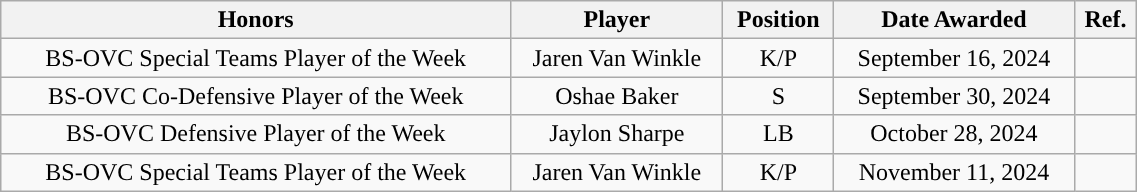<table class="wikitable" style="width: 60%;text-align: center;">
<tr>
<th>Honors</th>
<th>Player</th>
<th>Position</th>
<th>Date Awarded</th>
<th>Ref.</th>
</tr>
<tr align="center">
<td nowrap>BS-OVC Special Teams Player of the Week</td>
<td>Jaren Van Winkle</td>
<td>K/P</td>
<td>September 16, 2024</td>
<td></td>
</tr>
<tr align="center">
<td nowrap>BS-OVC Co-Defensive Player of the Week</td>
<td>Oshae Baker</td>
<td>S</td>
<td>September 30, 2024</td>
<td></td>
</tr>
<tr align="center">
<td nowrap>BS-OVC Defensive Player of the Week</td>
<td>Jaylon Sharpe</td>
<td>LB</td>
<td>October 28, 2024</td>
<td></td>
</tr>
<tr align="center">
<td rowspan="1">BS-OVC Special Teams Player of the Week</td>
<td>Jaren Van Winkle</td>
<td>K/P</td>
<td>November 11, 2024</td>
<td></td>
</tr>
</table>
